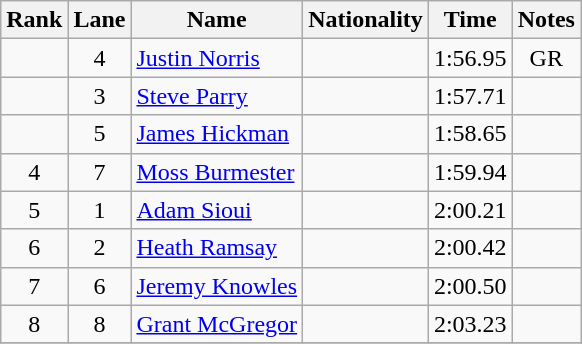<table class="wikitable sortable" style="text-align:center">
<tr>
<th>Rank</th>
<th>Lane</th>
<th>Name</th>
<th>Nationality</th>
<th>Time</th>
<th>Notes</th>
</tr>
<tr>
<td></td>
<td>4</td>
<td align=left><a href='#'>Justin Norris</a></td>
<td align=left></td>
<td>1:56.95</td>
<td>GR</td>
</tr>
<tr>
<td></td>
<td>3</td>
<td align=left><a href='#'>Steve Parry</a></td>
<td align=left></td>
<td>1:57.71</td>
<td></td>
</tr>
<tr>
<td></td>
<td>5</td>
<td align=left><a href='#'>James Hickman</a></td>
<td align=left></td>
<td>1:58.65</td>
<td></td>
</tr>
<tr>
<td>4</td>
<td>7</td>
<td align=left><a href='#'>Moss Burmester</a></td>
<td align=left></td>
<td>1:59.94</td>
<td></td>
</tr>
<tr>
<td>5</td>
<td>1</td>
<td align=left><a href='#'>Adam Sioui</a></td>
<td align=left></td>
<td>2:00.21</td>
<td></td>
</tr>
<tr>
<td>6</td>
<td>2</td>
<td align=left><a href='#'>Heath Ramsay</a></td>
<td align=left></td>
<td>2:00.42</td>
<td></td>
</tr>
<tr>
<td>7</td>
<td>6</td>
<td align=left><a href='#'>Jeremy Knowles</a></td>
<td align=left></td>
<td>2:00.50</td>
<td></td>
</tr>
<tr>
<td>8</td>
<td>8</td>
<td align=left><a href='#'>Grant McGregor</a></td>
<td align=left></td>
<td>2:03.23</td>
<td></td>
</tr>
<tr>
</tr>
</table>
